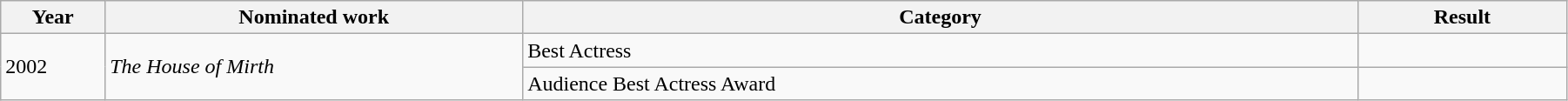<table style="width:95%;" class="wikitable sortable">
<tr>
<th style="width:5%;">Year</th>
<th style="width:20%;">Nominated work</th>
<th style="width:40%;">Category</th>
<th style="width:10%;">Result</th>
</tr>
<tr>
<td rowspan="2">2002</td>
<td rowspan="2"><em>The House of Mirth</em></td>
<td>Best Actress</td>
<td></td>
</tr>
<tr>
<td>Audience Best Actress Award</td>
<td></td>
</tr>
</table>
